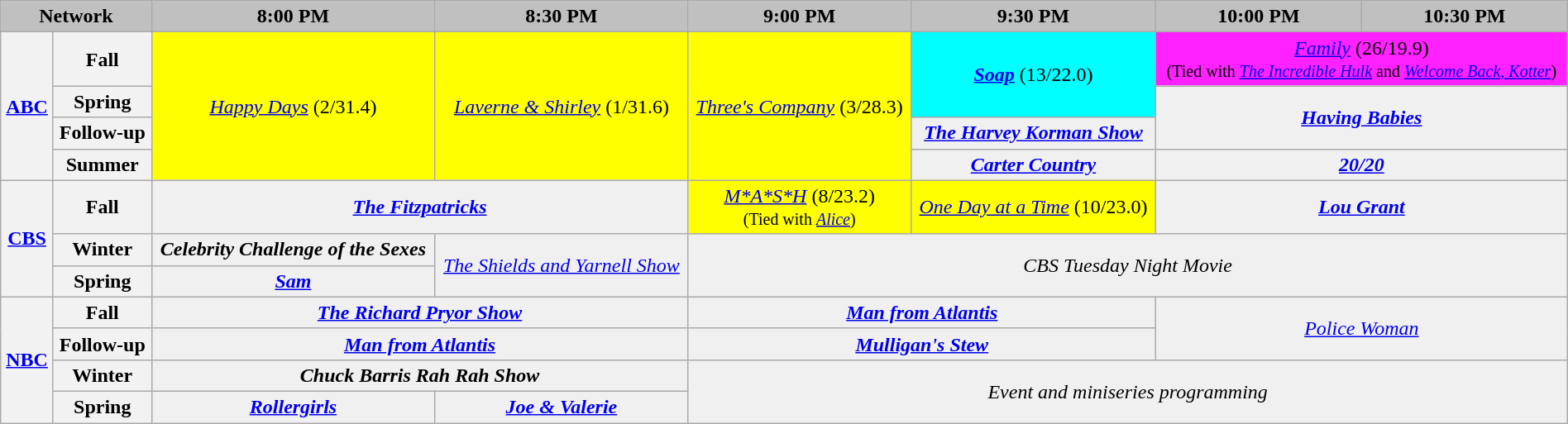<table class="wikitable plainrowheaders" style="width:100%; margin:auto; text-align:center;">
<tr>
<th colspan="2" style="background-color:#C0C0C0;text-align:center">Network</th>
<th style="background-color:#C0C0C0;text-align:center">8:00 PM</th>
<th style="background-color:#C0C0C0;text-align:center">8:30 PM</th>
<th style="background-color:#C0C0C0;text-align:center">9:00 PM</th>
<th style="background-color:#C0C0C0;text-align:center">9:30 PM</th>
<th style="background-color:#C0C0C0;text-align:center">10:00 PM</th>
<th style="background-color:#C0C0C0;text-align:center">10:30 PM</th>
</tr>
<tr>
<th rowspan="4" bgcolor="#C0C0C0"><a href='#'>ABC</a></th>
<th>Fall</th>
<td rowspan="4" bgcolor="#FFFF00"><em><a href='#'>Happy Days</a></em> (2/31.4)</td>
<td rowspan="4" bgcolor="#FFFF00"><em><a href='#'>Laverne & Shirley</a></em> (1/31.6)</td>
<td rowspan="4" bgcolor="#FFFF00"><em><a href='#'>Three's Company</a></em> (3/28.3)</td>
<td rowspan="2" bgcolor="#00FFFF"><strong><em><a href='#'>Soap</a></em></strong> (13/22.0)</td>
<td bgcolor="#FF22FF" colspan="2"><em><a href='#'>Family</a></em> (26/19.9)<br><small>(Tied with <em><a href='#'>The Incredible Hulk</a></em> and <em><a href='#'>Welcome Back, Kotter</a></em>)</small></td>
</tr>
<tr>
<th>Spring</th>
<td colspan="2" rowspan="2" bgcolor="#F0F0F0"><strong><em><a href='#'><em>Having Babies</em></a></em></strong></td>
</tr>
<tr>
<th>Follow-up</th>
<td bgcolor="#F0F0F0"><strong><em><a href='#'>The Harvey Korman Show</a></em></strong></td>
</tr>
<tr>
<th>Summer</th>
<td bgcolor="#F0F0F0"><strong><em><a href='#'>Carter Country</a></em></strong></td>
<td colspan="2" bgcolor="#F0F0F0"><strong><em><a href='#'>20/20</a></em></strong></td>
</tr>
<tr>
<th bgcolor="#C0C0C0" rowspan="3"><a href='#'>CBS</a></th>
<th>Fall</th>
<td bgcolor="#F0F0F0" colspan="2"><strong><em><a href='#'>The Fitzpatricks</a></em></strong></td>
<td bgcolor="#FFFF00"><em><a href='#'>M*A*S*H</a></em> (8/23.2)<br><small>(Tied with <em><a href='#'>Alice</a></em>)</small></td>
<td bgcolor="#FFFF00"><em><a href='#'>One Day at a Time</a></em> (10/23.0)</td>
<td bgcolor="#F0F0F0" colspan="2"><strong><em><a href='#'>Lou Grant</a></em></strong></td>
</tr>
<tr>
<th>Winter</th>
<td bgcolor="#F0F0F0"><strong><em>Celebrity Challenge of the Sexes</em></strong></td>
<td bgcolor="#F0F0F0" rowspan="2"><em><a href='#'>The Shields and Yarnell Show</a></em></td>
<td bgcolor="#F0F0F0" colspan="4"  rowspan="2"><em>CBS Tuesday Night Movie</em></td>
</tr>
<tr>
<th>Spring</th>
<td bgcolor="#F0F0F0"><strong><em><a href='#'>Sam</a></em></strong></td>
</tr>
<tr>
<th rowspan="4" bgcolor="#C0C0C0"><a href='#'>NBC</a></th>
<th>Fall</th>
<td bgcolor="#F0F0F0" colspan="2"><strong><em><a href='#'>The Richard Pryor Show</a></em></strong></td>
<td bgcolor="#F0F0F0" colspan="2"><strong><em><a href='#'>Man from Atlantis</a></em></strong></td>
<td bgcolor="#F0F0F0" rowspan="2" colspan="2"><em><a href='#'>Police Woman</a></em></td>
</tr>
<tr>
<th>Follow-up</th>
<td bgcolor="#F0F0F0" colspan="2"><strong><em><a href='#'>Man from Atlantis</a></em></strong></td>
<td bgcolor="#F0F0F0" colspan="2"><strong><em><a href='#'>Mulligan's Stew</a></em></strong></td>
</tr>
<tr>
<th>Winter</th>
<td colspan="2" bgcolor="#F0F0F0"><strong><em>Chuck Barris Rah Rah Show</em></strong></td>
<td colspan="4" rowspan="2" bgcolor="#F0F0F0"><em>Event and miniseries programming</em></td>
</tr>
<tr>
<th>Spring</th>
<td bgcolor="#F0F0F0"><strong><em><a href='#'>Rollergirls</a></em></strong></td>
<td bgcolor="#F0F0F0" rowspan="2"><strong><em><a href='#'>Joe & Valerie</a></em></strong></td>
</tr>
</table>
